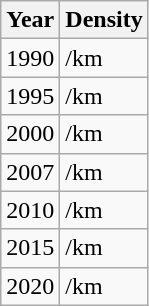<table class="wikitable">
<tr>
<th>Year</th>
<th>Density</th>
</tr>
<tr>
<td>1990</td>
<td>/km</td>
</tr>
<tr>
<td>1995</td>
<td>/km</td>
</tr>
<tr>
<td>2000</td>
<td>/km</td>
</tr>
<tr>
<td>2007</td>
<td>/km</td>
</tr>
<tr>
<td>2010</td>
<td>/km</td>
</tr>
<tr>
<td>2015</td>
<td>/km</td>
</tr>
<tr>
<td>2020</td>
<td>/km</td>
</tr>
</table>
